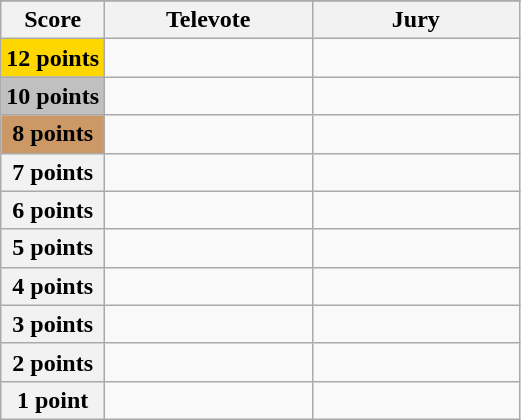<table class="wikitable">
<tr>
</tr>
<tr>
<th scope="col" width="20%">Score</th>
<th scope="col" width="40%">Televote</th>
<th scope="col" width="40%">Jury</th>
</tr>
<tr>
<th scope="row" style="background:gold">12 points</th>
<td></td>
<td></td>
</tr>
<tr>
<th scope="row" style="background:silver">10 points</th>
<td></td>
<td></td>
</tr>
<tr>
<th scope="row" style="background:#CC9966">8 points</th>
<td></td>
<td></td>
</tr>
<tr>
<th scope="row">7 points</th>
<td></td>
<td></td>
</tr>
<tr>
<th scope="row">6 points</th>
<td></td>
<td></td>
</tr>
<tr>
<th scope="row">5 points</th>
<td></td>
<td></td>
</tr>
<tr>
<th scope="row">4 points</th>
<td></td>
<td></td>
</tr>
<tr>
<th scope="row">3 points</th>
<td></td>
<td></td>
</tr>
<tr>
<th scope="row">2 points</th>
<td></td>
<td></td>
</tr>
<tr>
<th scope="row">1 point</th>
<td></td>
<td></td>
</tr>
</table>
